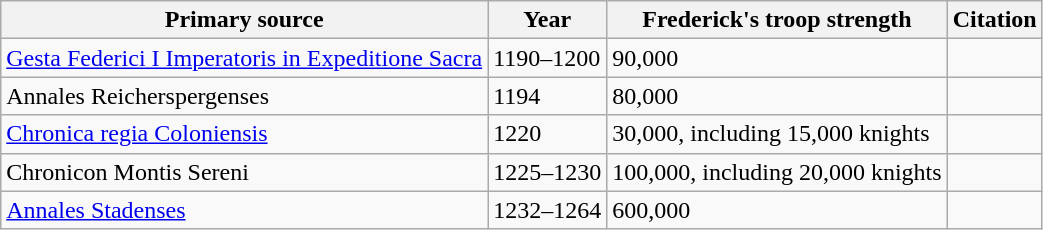<table class="wikitable sortable">
<tr>
<th>Primary source</th>
<th>Year</th>
<th>Frederick's troop strength</th>
<th>Citation</th>
</tr>
<tr>
<td><a href='#'>Gesta Federici I Imperatoris in Expeditione Sacra</a></td>
<td>1190–1200</td>
<td>90,000</td>
<td></td>
</tr>
<tr>
<td>Annales Reicherspergenses</td>
<td>1194</td>
<td>80,000</td>
<td></td>
</tr>
<tr>
<td><a href='#'>Chronica regia Coloniensis</a></td>
<td>1220</td>
<td>30,000, including 15,000 knights</td>
<td></td>
</tr>
<tr>
<td>Chronicon Montis Sereni</td>
<td>1225–1230</td>
<td>100,000, including 20,000 knights</td>
<td></td>
</tr>
<tr>
<td><a href='#'>Annales Stadenses</a></td>
<td>1232–1264</td>
<td>600,000</td>
<td></td>
</tr>
</table>
